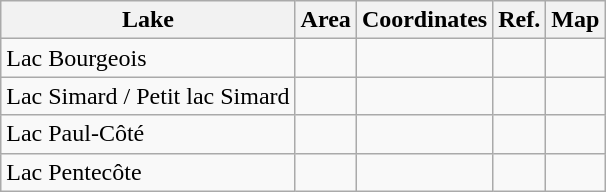<table class="wikitable sortable">
<tr>
<th>Lake</th>
<th>Area</th>
<th>Coordinates</th>
<th>Ref.</th>
<th>Map</th>
</tr>
<tr>
<td>Lac Bourgeois</td>
<td></td>
<td></td>
<td style="text-align:center;"></td>
<td></td>
</tr>
<tr>
<td>Lac Simard / Petit lac Simard</td>
<td></td>
<td></td>
<td style="text-align:center;"></td>
<td></td>
</tr>
<tr>
<td>Lac Paul-Côté</td>
<td></td>
<td></td>
<td style="text-align:center;"></td>
<td></td>
</tr>
<tr>
<td>Lac Pentecôte</td>
<td></td>
<td></td>
<td style="text-align:center;"></td>
<td></td>
</tr>
</table>
